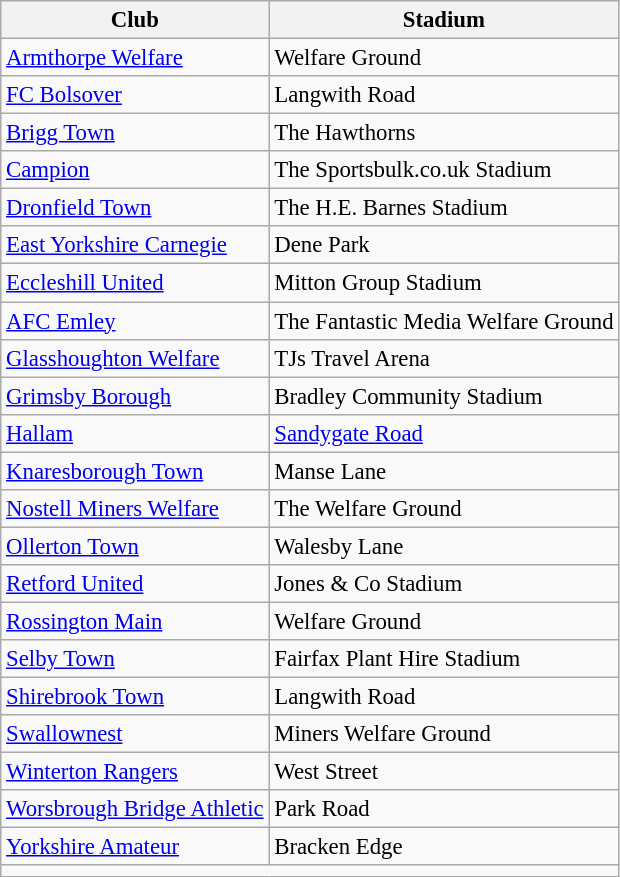<table class="wikitable sortable" style="font-size:95%">
<tr>
<th>Club</th>
<th>Stadium</th>
</tr>
<tr>
<td><a href='#'>Armthorpe Welfare</a></td>
<td>Welfare Ground</td>
</tr>
<tr>
<td><a href='#'>FC Bolsover</a></td>
<td>Langwith Road </td>
</tr>
<tr>
<td><a href='#'>Brigg Town</a></td>
<td>The Hawthorns</td>
</tr>
<tr>
<td><a href='#'>Campion</a></td>
<td>The Sportsbulk.co.uk Stadium</td>
</tr>
<tr>
<td><a href='#'>Dronfield Town</a></td>
<td>The H.E. Barnes Stadium</td>
</tr>
<tr>
<td><a href='#'>East Yorkshire Carnegie</a></td>
<td>Dene Park</td>
</tr>
<tr>
<td><a href='#'>Eccleshill United</a></td>
<td>Mitton Group Stadium</td>
</tr>
<tr>
<td><a href='#'>AFC Emley</a></td>
<td>The Fantastic Media Welfare Ground</td>
</tr>
<tr>
<td><a href='#'>Glasshoughton Welfare</a></td>
<td>TJs Travel Arena</td>
</tr>
<tr>
<td><a href='#'>Grimsby Borough</a></td>
<td>Bradley Community Stadium</td>
</tr>
<tr>
<td><a href='#'>Hallam</a></td>
<td><a href='#'>Sandygate Road</a></td>
</tr>
<tr>
<td><a href='#'>Knaresborough Town</a></td>
<td>Manse Lane</td>
</tr>
<tr>
<td><a href='#'>Nostell Miners Welfare</a></td>
<td>The Welfare Ground</td>
</tr>
<tr>
<td><a href='#'>Ollerton Town</a></td>
<td>Walesby Lane</td>
</tr>
<tr>
<td><a href='#'>Retford United</a></td>
<td>Jones & Co Stadium</td>
</tr>
<tr>
<td><a href='#'>Rossington Main</a></td>
<td>Welfare Ground</td>
</tr>
<tr>
<td><a href='#'>Selby Town</a></td>
<td>Fairfax Plant Hire Stadium</td>
</tr>
<tr>
<td><a href='#'>Shirebrook Town</a></td>
<td>Langwith Road</td>
</tr>
<tr>
<td><a href='#'>Swallownest</a></td>
<td>Miners Welfare Ground</td>
</tr>
<tr>
<td><a href='#'>Winterton Rangers</a></td>
<td>West Street</td>
</tr>
<tr>
<td><a href='#'>Worsbrough Bridge Athletic</a></td>
<td>Park Road</td>
</tr>
<tr>
<td><a href='#'>Yorkshire Amateur</a></td>
<td>Bracken Edge</td>
</tr>
<tr>
<td colspan=2></td>
</tr>
</table>
